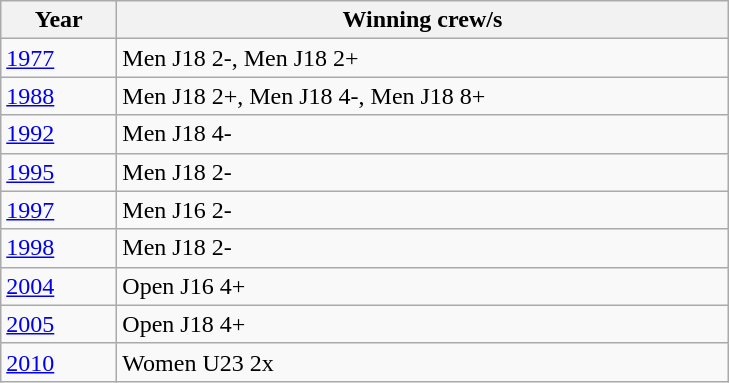<table class="wikitable">
<tr>
<th width=70>Year</th>
<th width=400>Winning crew/s</th>
</tr>
<tr>
<td><a href='#'>1977</a></td>
<td>Men J18 2-, Men J18 2+</td>
</tr>
<tr>
<td><a href='#'>1988</a></td>
<td>Men J18 2+, Men J18 4-, Men J18 8+</td>
</tr>
<tr>
<td><a href='#'>1992</a></td>
<td>Men J18 4-</td>
</tr>
<tr>
<td><a href='#'>1995</a></td>
<td>Men J18 2-</td>
</tr>
<tr>
<td><a href='#'>1997</a></td>
<td>Men J16 2-</td>
</tr>
<tr>
<td><a href='#'>1998</a></td>
<td>Men J18 2-</td>
</tr>
<tr>
<td><a href='#'>2004</a></td>
<td>Open J16 4+ </td>
</tr>
<tr>
<td><a href='#'>2005</a></td>
<td>Open J18 4+ </td>
</tr>
<tr>
<td><a href='#'>2010</a></td>
<td>Women U23 2x </td>
</tr>
</table>
